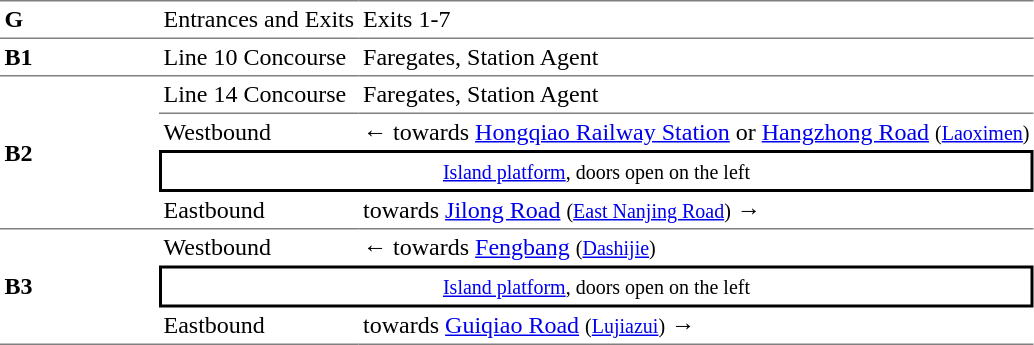<table cellspacing=0 cellpadding=3>
<tr>
<td style="border-top:solid 1px gray;border-bottom:solid 1px gray;" width=100><strong>G</strong></td>
<td style="border-top:solid 1px gray;border-bottom:solid 1px gray;">Entrances and Exits</td>
<td style="border-top:solid 1px gray;border-bottom:solid 1px gray;">Exits 1-7</td>
</tr>
<tr>
<td style="border-bottom:solid 1px gray;"><strong>B1</strong></td>
<td style="border-bottom:solid 1px gray;">Line 10 Concourse</td>
<td style="border-bottom:solid 1px gray;">Faregates, Station Agent</td>
</tr>
<tr>
<td style="border-bottom:solid 1px gray;" rowspan=4><strong>B2</strong></td>
<td style="border-bottom:solid 1px gray;">Line 14 Concourse</td>
<td style="border-bottom:solid 1px gray;">Faregates, Station Agent</td>
</tr>
<tr>
<td>Westbound</td>
<td>←  towards <a href='#'>Hongqiao Railway Station</a> or <a href='#'>Hangzhong Road</a> <small>(<a href='#'>Laoximen</a>)</small></td>
</tr>
<tr>
<td style="border-right:solid 2px black;border-left:solid 2px black;border-top:solid 2px black;border-bottom:solid 2px black;text-align:center;" colspan=2><small><a href='#'>Island platform</a>, doors open on the left</small></td>
</tr>
<tr>
<td style="border-bottom:solid 1px gray;">Eastbound</td>
<td style="border-bottom:solid 1px gray;">  towards <a href='#'>Jilong Road</a> <small>(<a href='#'>East Nanjing Road</a>)</small> →</td>
</tr>
<tr>
<td style="border-bottom:solid 1px gray;" rowspan=3><strong>B3</strong></td>
<td>Westbound</td>
<td>←  towards <a href='#'>Fengbang</a> <small>(<a href='#'>Dashijie</a>)</small></td>
</tr>
<tr>
<td style="border-right:solid 2px black;border-left:solid 2px black;border-top:solid 2px black;border-bottom:solid 2px black;text-align:center;" colspan=2><small><a href='#'>Island platform</a>, doors open on the left</small></td>
</tr>
<tr>
<td style="border-bottom:solid 1px gray;">Eastbound</td>
<td style="border-bottom:solid 1px gray;">  towards <a href='#'>Guiqiao Road</a> <small>(<a href='#'>Lujiazui</a>)</small> →</td>
</tr>
</table>
